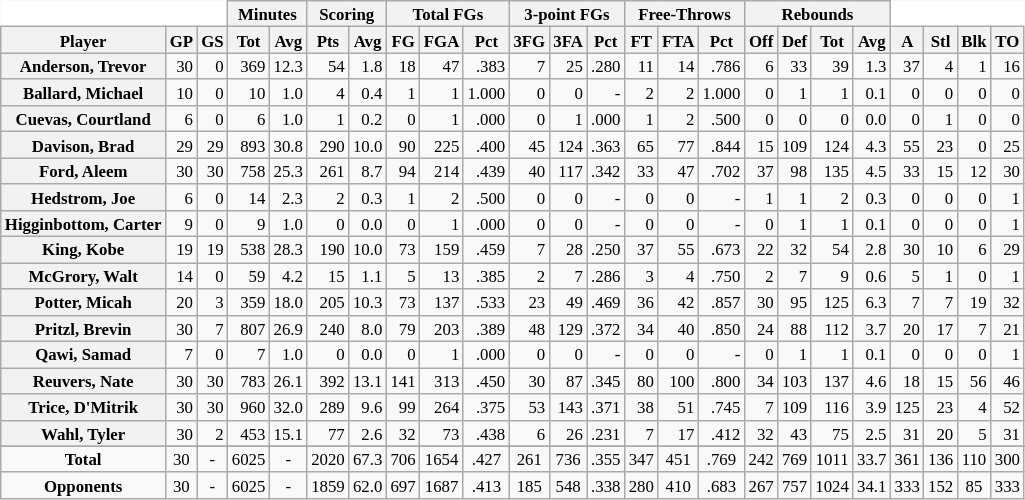<table class="wikitable sortable" border="1" style="font-size:70%;">
<tr>
<th colspan="3" style="border-top-style:hidden; border-left-style:hidden; background: white;"></th>
<th colspan="2" style=>Minutes</th>
<th colspan="2" style=>Scoring</th>
<th colspan="3" style=>Total FGs</th>
<th colspan="3" style=>3-point FGs</th>
<th colspan="3" style=>Free-Throws</th>
<th colspan="4" style=>Rebounds</th>
<th colspan="4" style="border-top-style:hidden; border-right-style:hidden; background: white;"></th>
</tr>
<tr>
<th scope="col" style=>Player</th>
<th scope="col" style=>GP</th>
<th scope="col" style=>GS</th>
<th scope="col" style=>Tot</th>
<th scope="col" style=>Avg</th>
<th scope="col" style=>Pts</th>
<th scope="col" style=>Avg</th>
<th scope="col" style=>FG</th>
<th scope="col" style=>FGA</th>
<th scope="col" style=>Pct</th>
<th scope="col" style=>3FG</th>
<th scope="col" style=>3FA</th>
<th scope="col" style=>Pct</th>
<th scope="col" style=>FT</th>
<th scope="col" style=>FTA</th>
<th scope="col" style=>Pct</th>
<th scope="col" style=>Off</th>
<th scope="col" style=>Def</th>
<th scope="col" style=>Tot</th>
<th scope="col" style=>Avg</th>
<th scope="col" style=>A</th>
<th scope="col" style=>Stl</th>
<th scope="col" style=>Blk</th>
<th scope="col" style=>TO</th>
</tr>
<tr>
<th style=white-space:nowrap>Anderson, Trevor</th>
<td align="right">30</td>
<td align="right">0</td>
<td align="right">369</td>
<td align="right">12.3</td>
<td align="right">54</td>
<td align="right">1.8</td>
<td align="right">18</td>
<td align="right">47</td>
<td align="right">.383</td>
<td align="right">7</td>
<td align="right">25</td>
<td align="right">.280</td>
<td align="right">11</td>
<td align="right">14</td>
<td align="right">.786</td>
<td align="right">6</td>
<td align="right">33</td>
<td align="right">39</td>
<td align="right">1.3</td>
<td align="right">37</td>
<td align="right">4</td>
<td align="right">1</td>
<td align="right">16</td>
</tr>
<tr>
<th style=white-space:nowrap>Ballard, Michael</th>
<td align="right">10</td>
<td align="right">0</td>
<td align="right">10</td>
<td align="right">1.0</td>
<td align="right">4</td>
<td align="right">0.4</td>
<td align="right">1</td>
<td align="right">1</td>
<td align="right">1.000</td>
<td align="right">0</td>
<td align="right">0</td>
<td align="right">-</td>
<td align="right">2</td>
<td align="right">2</td>
<td align="right">1.000</td>
<td align="right">0</td>
<td align="right">1</td>
<td align="right">1</td>
<td align="right">0.1</td>
<td align="right">0</td>
<td align="right">0</td>
<td align="right">0</td>
<td align="right">0</td>
</tr>
<tr>
<th style=white-space:nowrap>Cuevas, Courtland</th>
<td align="right">6</td>
<td align="right">0</td>
<td align="right">6</td>
<td align="right">1.0</td>
<td align="right">1</td>
<td align="right">0.2</td>
<td align="right">0</td>
<td align="right">1</td>
<td align="right">.000</td>
<td align="right">0</td>
<td align="right">1</td>
<td align="right">.000</td>
<td align="right">1</td>
<td align="right">2</td>
<td align="right">.500</td>
<td align="right">0</td>
<td align="right">0</td>
<td align="right">0</td>
<td align="right">0.0</td>
<td align="right">0</td>
<td align="right">1</td>
<td align="right">0</td>
<td align="right">0</td>
</tr>
<tr>
<th style=white-space:nowrap>Davison, Brad</th>
<td align="right">29</td>
<td align="right">29</td>
<td align="right">893</td>
<td align="right">30.8</td>
<td align="right">290</td>
<td align="right">10.0</td>
<td align="right">90</td>
<td align="right">225</td>
<td align="right">.400</td>
<td align="right">45</td>
<td align="right">124</td>
<td align="right">.363</td>
<td align="right">65</td>
<td align="right">77</td>
<td align="right">.844</td>
<td align="right">15</td>
<td align="right">109</td>
<td align="right">124</td>
<td align="right">4.3</td>
<td align="right">55</td>
<td align="right">23</td>
<td align="right">0</td>
<td align="right">25</td>
</tr>
<tr>
<th style=white-space:nowrap>Ford, Aleem</th>
<td align="right">30</td>
<td align="right">30</td>
<td align="right">758</td>
<td align="right">25.3</td>
<td align="right">261</td>
<td align="right">8.7</td>
<td align="right">94</td>
<td align="right">214</td>
<td align="right">.439</td>
<td align="right">40</td>
<td align="right">117</td>
<td align="right">.342</td>
<td align="right">33</td>
<td align="right">47</td>
<td align="right">.702</td>
<td align="right">37</td>
<td align="right">98</td>
<td align="right">135</td>
<td align="right">4.5</td>
<td align="right">33</td>
<td align="right">15</td>
<td align="right">12</td>
<td align="right">30</td>
</tr>
<tr>
<th style=white-space:nowrap>Hedstrom, Joe</th>
<td align="right">6</td>
<td align="right">0</td>
<td align="right">14</td>
<td align="right">2.3</td>
<td align="right">2</td>
<td align="right">0.3</td>
<td align="right">1</td>
<td align="right">2</td>
<td align="right">.500</td>
<td align="right">0</td>
<td align="right">0</td>
<td align="right">-</td>
<td align="right">0</td>
<td align="right">0</td>
<td align="right">-</td>
<td align="right">1</td>
<td align="right">1</td>
<td align="right">2</td>
<td align="right">0.3</td>
<td align="right">0</td>
<td align="right">0</td>
<td align="right">0</td>
<td align="right">1</td>
</tr>
<tr>
<th style=white-space:nowrap>Higginbottom, Carter</th>
<td align="right">9</td>
<td align="right">0</td>
<td align="right">9</td>
<td align="right">1.0</td>
<td align="right">0</td>
<td align="right">0.0</td>
<td align="right">0</td>
<td align="right">1</td>
<td align="right">.000</td>
<td align="right">0</td>
<td align="right">0</td>
<td align="right">-</td>
<td align="right">0</td>
<td align="right">0</td>
<td align="right">-</td>
<td align="right">0</td>
<td align="right">1</td>
<td align="right">1</td>
<td align="right">0.1</td>
<td align="right">0</td>
<td align="right">0</td>
<td align="right">0</td>
<td align="right">1</td>
</tr>
<tr>
<th style=white-space:nowrap>King, Kobe</th>
<td align="right">19</td>
<td align="right">19</td>
<td align="right">538</td>
<td align="right">28.3</td>
<td align="right">190</td>
<td align="right">10.0</td>
<td align="right">73</td>
<td align="right">159</td>
<td align="right">.459</td>
<td align="right">7</td>
<td align="right">28</td>
<td align="right">.250</td>
<td align="right">37</td>
<td align="right">55</td>
<td align="right">.673</td>
<td align="right">22</td>
<td align="right">32</td>
<td align="right">54</td>
<td align="right">2.8</td>
<td align="right">30</td>
<td align="right">10</td>
<td align="right">6</td>
<td align="right">29</td>
</tr>
<tr>
<th style=white-space:nowrap>McGrory, Walt</th>
<td align="right">14</td>
<td align="right">0</td>
<td align="right">59</td>
<td align="right">4.2</td>
<td align="right">15</td>
<td align="right">1.1</td>
<td align="right">5</td>
<td align="right">13</td>
<td align="right">.385</td>
<td align="right">2</td>
<td align="right">7</td>
<td align="right">.286</td>
<td align="right">3</td>
<td align="right">4</td>
<td align="right">.750</td>
<td align="right">2</td>
<td align="right">7</td>
<td align="right">9</td>
<td align="right">0.6</td>
<td align="right">5</td>
<td align="right">1</td>
<td align="right">0</td>
<td align="right">1</td>
</tr>
<tr>
<th style=white-space:nowrap>Potter, Micah</th>
<td align="right">20</td>
<td align="right">3</td>
<td align="right">359</td>
<td align="right">18.0</td>
<td align="right">205</td>
<td align="right">10.3</td>
<td align="right">73</td>
<td align="right">137</td>
<td align="right">.533</td>
<td align="right">23</td>
<td align="right">49</td>
<td align="right">.469</td>
<td align="right">36</td>
<td align="right">42</td>
<td align="right">.857</td>
<td align="right">30</td>
<td align="right">95</td>
<td align="right">125</td>
<td align="right">6.3</td>
<td align="right">7</td>
<td align="right">7</td>
<td align="right">19</td>
<td align="right">32</td>
</tr>
<tr>
<th style=white-space:nowrap>Pritzl, Brevin</th>
<td align="right">30</td>
<td align="right">7</td>
<td align="right">807</td>
<td align="right">26.9</td>
<td align="right">240</td>
<td align="right">8.0</td>
<td align="right">79</td>
<td align="right">203</td>
<td align="right">.389</td>
<td align="right">48</td>
<td align="right">129</td>
<td align="right">.372</td>
<td align="right">34</td>
<td align="right">40</td>
<td align="right">.850</td>
<td align="right">24</td>
<td align="right">88</td>
<td align="right">112</td>
<td align="right">3.7</td>
<td align="right">20</td>
<td align="right">17</td>
<td align="right">7</td>
<td align="right">21</td>
</tr>
<tr>
<th style=white-space:nowrap>Qawi, Samad</th>
<td align="right">7</td>
<td align="right">0</td>
<td align="right">7</td>
<td align="right">1.0</td>
<td align="right">0</td>
<td align="right">0.0</td>
<td align="right">0</td>
<td align="right">1</td>
<td align="right">.000</td>
<td align="right">0</td>
<td align="right">0</td>
<td align="right">-</td>
<td align="right">0</td>
<td align="right">0</td>
<td align="right">-</td>
<td align="right">0</td>
<td align="right">1</td>
<td align="right">1</td>
<td align="right">0.1</td>
<td align="right">0</td>
<td align="right">0</td>
<td align="right">0</td>
<td align="right">1</td>
</tr>
<tr>
<th style=white-space:nowrap>Reuvers, Nate</th>
<td align="right">30</td>
<td align="right">30</td>
<td align="right">783</td>
<td align="right">26.1</td>
<td align="right">392</td>
<td align="right">13.1</td>
<td align="right">141</td>
<td align="right">313</td>
<td align="right">.450</td>
<td align="right">30</td>
<td align="right">87</td>
<td align="right">.345</td>
<td align="right">80</td>
<td align="right">100</td>
<td align="right">.800</td>
<td align="right">34</td>
<td align="right">103</td>
<td align="right">137</td>
<td align="right">4.6</td>
<td align="right">18</td>
<td align="right">15</td>
<td align="right">56</td>
<td align="right">46</td>
</tr>
<tr>
<th style=white-space:nowrap>Trice, D'Mitrik</th>
<td align="right">30</td>
<td align="right">30</td>
<td align="right">960</td>
<td align="right">32.0</td>
<td align="right">289</td>
<td align="right">9.6</td>
<td align="right">99</td>
<td align="right">264</td>
<td align="right">.375</td>
<td align="right">53</td>
<td align="right">143</td>
<td align="right">.371</td>
<td align="right">38</td>
<td align="right">51</td>
<td align="right">.745</td>
<td align="right">7</td>
<td align="right">109</td>
<td align="right">116</td>
<td align="right">3.9</td>
<td align="right">125</td>
<td align="right">23</td>
<td align="right">4</td>
<td align="right">52</td>
</tr>
<tr>
<th style=white-space:nowrap>Wahl, Tyler</th>
<td align="right">30</td>
<td align="right">2</td>
<td align="right">453</td>
<td align="right">15.1</td>
<td align="right">77</td>
<td align="right">2.6</td>
<td align="right">32</td>
<td align="right">73</td>
<td align="right">.438</td>
<td align="right">6</td>
<td align="right">26</td>
<td align="right">.231</td>
<td align="right">7</td>
<td align="right">17</td>
<td align="right">.412</td>
<td align="right">32</td>
<td align="right">43</td>
<td align="right">75</td>
<td align="right">2.5</td>
<td align="right">31</td>
<td align="right">20</td>
<td align="right">5</td>
<td align="right">31</td>
</tr>
<tr>
</tr>
<tr class="sortbottom">
<td align="center" style=><strong>Total</strong></td>
<td align="center" style=>30</td>
<td align="center" style=>-</td>
<td align="center" style=>6025</td>
<td align="center" style=>-</td>
<td align="center" style=>2020</td>
<td align="center" style=>67.3</td>
<td align="center" style=>706</td>
<td align="center" style=>1654</td>
<td align="center" style=>.427</td>
<td align="center" style=>261</td>
<td align="center" style=>736</td>
<td align="center" style=>.355</td>
<td align="center" style=>347</td>
<td align="center" style=>451</td>
<td align="center" style=>.769</td>
<td align="center" style=>242</td>
<td align="center" style=>769</td>
<td align="center" style=>1011</td>
<td align="center" style=>33.7</td>
<td align="center" style=>361</td>
<td align="center" style=>136</td>
<td align="center" style=>110</td>
<td align="center" style=>300</td>
</tr>
<tr class="sortbottom">
<td align="center"><strong>Opponents</strong></td>
<td align="center">30</td>
<td align="center">-</td>
<td align="center">6025</td>
<td align="center">-</td>
<td align="center">1859</td>
<td align="center">62.0</td>
<td align="center">697</td>
<td align="center">1687</td>
<td align="center">.413</td>
<td align="center">185</td>
<td align="center">548</td>
<td align="center">.338</td>
<td align="center">280</td>
<td align="center">410</td>
<td align="center">.683</td>
<td align="center">267</td>
<td align="center">757</td>
<td align="center">1024</td>
<td align="center">34.1</td>
<td align="center">333</td>
<td align="center">152</td>
<td align="center">85</td>
<td align="center">333</td>
</tr>
</table>
